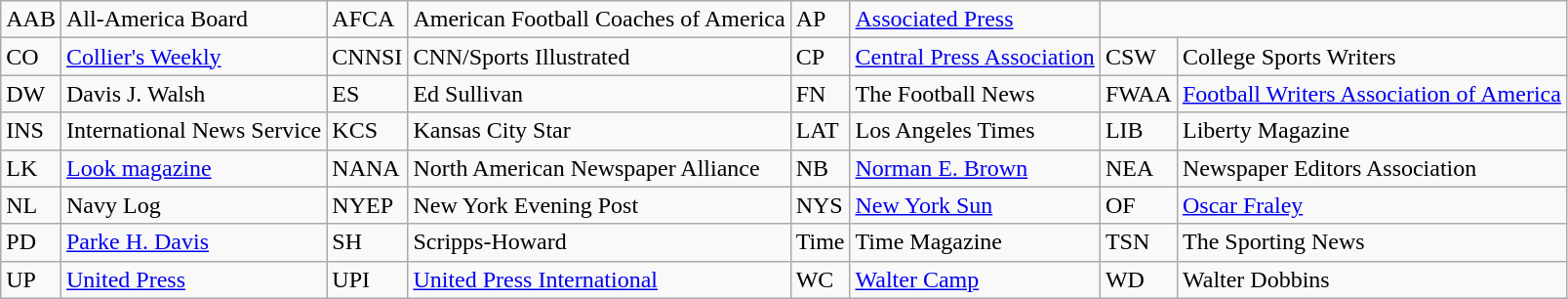<table class="wikitable">
<tr>
<td>AAB</td>
<td>All-America Board</td>
<td>AFCA</td>
<td>American Football Coaches of America</td>
<td>AP</td>
<td><a href='#'>Associated Press</a></td>
</tr>
<tr>
<td>CO</td>
<td><a href='#'>Collier's Weekly</a></td>
<td>CNNSI</td>
<td>CNN/Sports Illustrated</td>
<td>CP</td>
<td><a href='#'>Central Press Association</a></td>
<td>CSW</td>
<td>College Sports Writers</td>
</tr>
<tr>
<td>DW</td>
<td>Davis J. Walsh</td>
<td>ES</td>
<td>Ed Sullivan</td>
<td>FN</td>
<td>The Football News</td>
<td>FWAA</td>
<td><a href='#'>Football Writers Association of America</a></td>
</tr>
<tr>
<td>INS</td>
<td>International News Service</td>
<td>KCS</td>
<td>Kansas City Star</td>
<td>LAT</td>
<td>Los Angeles Times</td>
<td>LIB</td>
<td>Liberty Magazine</td>
</tr>
<tr>
<td>LK</td>
<td><a href='#'>Look magazine</a></td>
<td>NANA</td>
<td>North American Newspaper Alliance</td>
<td>NB</td>
<td><a href='#'>Norman E. Brown</a></td>
<td>NEA</td>
<td>Newspaper Editors Association</td>
</tr>
<tr>
<td>NL</td>
<td>Navy Log</td>
<td>NYEP</td>
<td>New York Evening Post</td>
<td>NYS</td>
<td><a href='#'>New York Sun</a></td>
<td>OF</td>
<td><a href='#'>Oscar Fraley</a></td>
</tr>
<tr>
<td>PD</td>
<td><a href='#'>Parke H. Davis</a></td>
<td>SH</td>
<td>Scripps-Howard</td>
<td>Time</td>
<td>Time Magazine</td>
<td>TSN</td>
<td>The Sporting News</td>
</tr>
<tr>
<td>UP</td>
<td><a href='#'>United Press</a></td>
<td>UPI</td>
<td><a href='#'>United Press International</a></td>
<td>WC</td>
<td><a href='#'>Walter Camp</a></td>
<td>WD</td>
<td>Walter Dobbins</td>
</tr>
</table>
